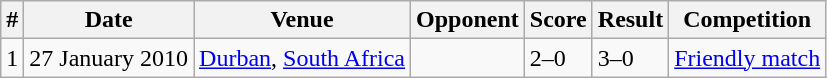<table class="wikitable">
<tr>
<th>#</th>
<th>Date</th>
<th>Venue</th>
<th>Opponent</th>
<th>Score</th>
<th>Result</th>
<th>Competition</th>
</tr>
<tr>
<td>1</td>
<td>27 January 2010</td>
<td><a href='#'>Durban</a>, <a href='#'>South Africa</a></td>
<td></td>
<td>2–0</td>
<td>3–0</td>
<td><a href='#'>Friendly match</a></td>
</tr>
</table>
